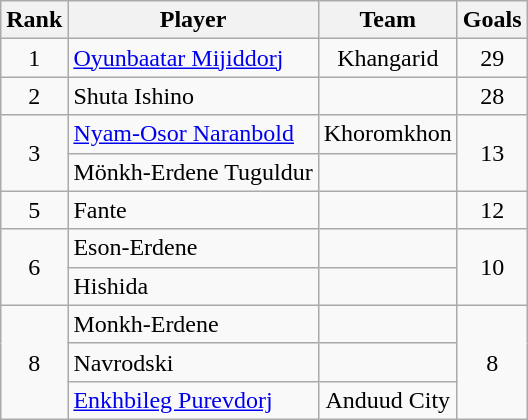<table class="wikitable" style="text-align:center;">
<tr>
<th>Rank</th>
<th>Player</th>
<th>Team</th>
<th>Goals</th>
</tr>
<tr>
<td>1</td>
<td align=left> <a href='#'>Oyunbaatar Mijiddorj</a></td>
<td>Khangarid</td>
<td>29</td>
</tr>
<tr>
<td>2</td>
<td align=left> Shuta Ishino</td>
<td></td>
<td>28</td>
</tr>
<tr>
<td rowspan=2>3</td>
<td align=left> <a href='#'>Nyam-Osor Naranbold</a></td>
<td>Khoromkhon</td>
<td rowspan=2>13</td>
</tr>
<tr>
<td align=left> Mönkh-Erdene Tuguldur</td>
<td></td>
</tr>
<tr>
<td>5</td>
<td align=left> Fante</td>
<td></td>
<td>12</td>
</tr>
<tr>
<td rowspan=2>6</td>
<td align=left> Eson-Erdene</td>
<td></td>
<td rowspan=2>10</td>
</tr>
<tr>
<td align=left> Hishida</td>
<td></td>
</tr>
<tr>
<td rowspan=3>8</td>
<td align=left> Monkh-Erdene</td>
<td></td>
<td rowspan=3>8</td>
</tr>
<tr>
<td align=left> Navrodski</td>
<td></td>
</tr>
<tr>
<td align=left> <a href='#'>Enkhbileg Purevdorj</a></td>
<td>Anduud City</td>
</tr>
</table>
